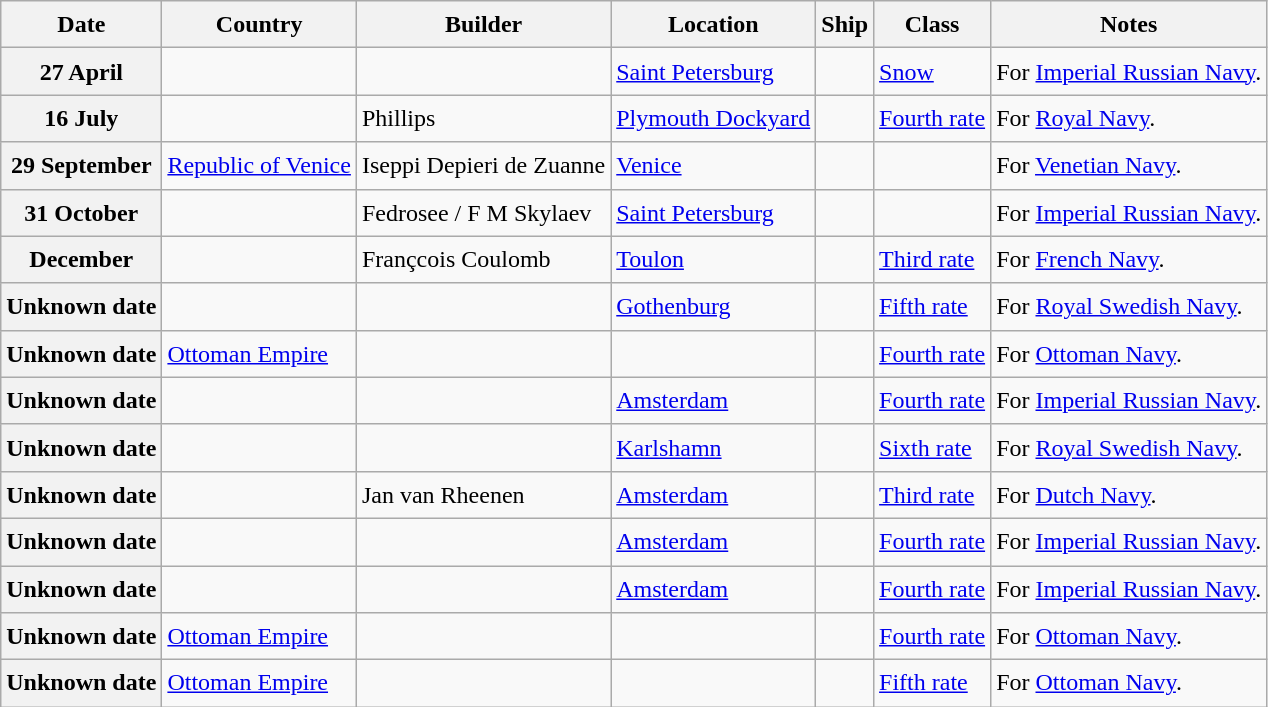<table class="wikitable sortable" style="font-size:1.00em; line-height:1.5em;">
<tr>
<th>Date</th>
<th>Country</th>
<th>Builder</th>
<th>Location</th>
<th>Ship</th>
<th>Class</th>
<th>Notes</th>
</tr>
<tr ---->
<th>27 April</th>
<td></td>
<td></td>
<td><a href='#'>Saint Petersburg</a></td>
<td><strong></strong></td>
<td><a href='#'>Snow</a></td>
<td>For <a href='#'>Imperial Russian Navy</a>.</td>
</tr>
<tr ---->
<th>16 July</th>
<td></td>
<td>Phillips</td>
<td><a href='#'>Plymouth Dockyard</a></td>
<td><strong></strong></td>
<td><a href='#'>Fourth rate</a></td>
<td>For <a href='#'>Royal Navy</a>.</td>
</tr>
<tr ---->
<th>29 September</th>
<td> <a href='#'>Republic of Venice</a></td>
<td>Iseppi Depieri de Zuanne</td>
<td><a href='#'>Venice</a></td>
<td><strong></strong></td>
<td></td>
<td>For <a href='#'>Venetian Navy</a>.</td>
</tr>
<tr ---->
<th>31 October</th>
<td></td>
<td>Fedrosee / F M Skylaev</td>
<td><a href='#'>Saint Petersburg</a></td>
<td><strong></strong></td>
<td></td>
<td>For <a href='#'>Imperial Russian Navy</a>.</td>
</tr>
<tr ---->
<th>December</th>
<td></td>
<td>Françcois Coulomb</td>
<td><a href='#'>Toulon</a></td>
<td><strong></strong></td>
<td><a href='#'>Third rate</a></td>
<td>For <a href='#'>French Navy</a>.</td>
</tr>
<tr ---->
<th>Unknown date</th>
<td></td>
<td></td>
<td><a href='#'>Gothenburg</a></td>
<td><strong></strong></td>
<td><a href='#'>Fifth rate</a></td>
<td>For <a href='#'>Royal Swedish Navy</a>.</td>
</tr>
<tr ---->
<th>Unknown date</th>
<td> <a href='#'>Ottoman Empire</a></td>
<td></td>
<td></td>
<td><strong></strong></td>
<td><a href='#'>Fourth rate</a></td>
<td>For <a href='#'>Ottoman Navy</a>.</td>
</tr>
<tr ---->
<th>Unknown date</th>
<td></td>
<td></td>
<td><a href='#'>Amsterdam</a></td>
<td><strong></strong></td>
<td><a href='#'>Fourth rate</a></td>
<td>For <a href='#'>Imperial Russian Navy</a>.</td>
</tr>
<tr ---->
<th>Unknown date</th>
<td></td>
<td></td>
<td><a href='#'>Karlshamn</a></td>
<td><strong></strong></td>
<td><a href='#'>Sixth rate</a></td>
<td>For <a href='#'>Royal Swedish Navy</a>.</td>
</tr>
<tr ---->
<th>Unknown date</th>
<td></td>
<td>Jan van Rheenen</td>
<td><a href='#'>Amsterdam</a></td>
<td><strong></strong></td>
<td><a href='#'>Third rate</a></td>
<td>For <a href='#'>Dutch Navy</a>.</td>
</tr>
<tr ---->
<th>Unknown date</th>
<td></td>
<td></td>
<td><a href='#'>Amsterdam</a></td>
<td><strong></strong></td>
<td><a href='#'>Fourth rate</a></td>
<td>For <a href='#'>Imperial Russian Navy</a>.</td>
</tr>
<tr ---->
<th>Unknown date</th>
<td></td>
<td></td>
<td><a href='#'>Amsterdam</a></td>
<td><strong></strong></td>
<td><a href='#'>Fourth rate</a></td>
<td>For <a href='#'>Imperial Russian Navy</a>.</td>
</tr>
<tr ---->
<th>Unknown date</th>
<td> <a href='#'>Ottoman Empire</a></td>
<td></td>
<td></td>
<td><strong></strong></td>
<td><a href='#'>Fourth rate</a></td>
<td>For <a href='#'>Ottoman Navy</a>.</td>
</tr>
<tr ---->
<th>Unknown date</th>
<td> <a href='#'>Ottoman Empire</a></td>
<td></td>
<td></td>
<td><strong></strong></td>
<td><a href='#'>Fifth rate</a></td>
<td>For <a href='#'>Ottoman Navy</a>.</td>
</tr>
</table>
